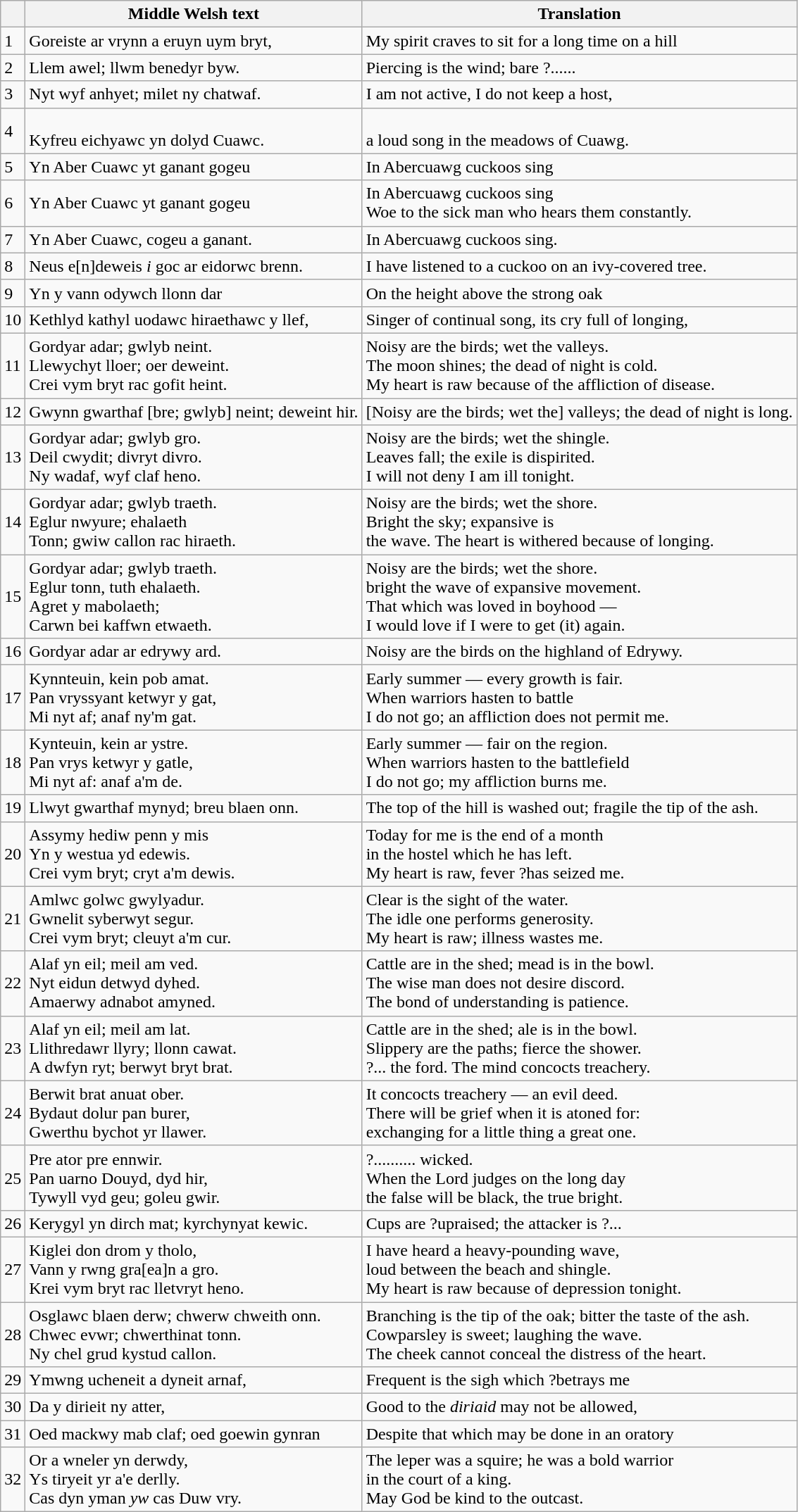<table class="wikitable">
<tr>
<th></th>
<th>Middle Welsh text</th>
<th>Translation</th>
</tr>
<tr>
<td>1</td>
<td>Goreiste ar vrynn a eruyn uym bryt,<br></td>
<td>My spirit craves to sit for a long time on a hill<br></td>
</tr>
<tr>
<td>2</td>
<td>Llem awel; llwm benedyr byw.<br></td>
<td>Piercing is the wind; bare ?......<br></td>
</tr>
<tr>
<td>3</td>
<td>Nyt wyf anhyet; milet ny chatwaf.<br></td>
<td>I am not active, I do not keep a host,<br></td>
</tr>
<tr>
<td>4</td>
<td><br>Kyfreu eichyawc yn dolyd Cuawc.</td>
<td><br>a loud song in the meadows of Cuawg.</td>
</tr>
<tr>
<td>5</td>
<td>Yn Aber Cuawc yt ganant gogeu<br></td>
<td>In Abercuawg cuckoos sing<br></td>
</tr>
<tr>
<td>6</td>
<td>Yn Aber Cuawc yt ganant gogeu<br></td>
<td>In Abercuawg cuckoos sing<br>Woe to the sick man who hears them constantly.</td>
</tr>
<tr>
<td>7</td>
<td>Yn Aber Cuawc, cogeu a ganant.<br></td>
<td>In Abercuawg cuckoos sing.<br></td>
</tr>
<tr>
<td>8</td>
<td>Neus e[n]deweis <em>i</em> goc ar eidorwc brenn.<br></td>
<td>I have listened to a cuckoo on an ivy-covered tree.<br></td>
</tr>
<tr>
<td>9</td>
<td>Yn y vann odywch llonn dar<br></td>
<td>On the height above the strong oak<br></td>
</tr>
<tr>
<td>10</td>
<td>Kethlyd kathyl uodawc hiraethawc y llef,<br></td>
<td>Singer of continual song, its cry full of longing,<br></td>
</tr>
<tr>
<td>11</td>
<td>Gordyar adar; gwlyb neint.<br>Llewychyt lloer; oer deweint.<br>Crei vym bryt rac gofit heint.</td>
<td>Noisy are the birds; wet the valleys.<br>The moon shines; the dead of night is cold.<br>My heart is raw because of the affliction of disease.</td>
</tr>
<tr>
<td>12</td>
<td>Gwynn gwarthaf [bre; gwlyb] neint; deweint hir.<br></td>
<td>[Noisy are the birds; wet the] valleys; the dead of night is long.<br></td>
</tr>
<tr>
<td>13</td>
<td>Gordyar adar; gwlyb gro.<br>Deil cwydit; divryt divro.<br>Ny wadaf, wyf claf heno.</td>
<td>Noisy are the birds; wet the shingle.<br>Leaves fall; the exile is dispirited.<br>I will not deny I am ill tonight.</td>
</tr>
<tr>
<td>14</td>
<td>Gordyar adar; gwlyb traeth.<br>Eglur nwyure; ehalaeth<br>Tonn; gwiw callon rac hiraeth.</td>
<td>Noisy are the birds; wet the shore.<br>Bright the sky; expansive is<br>the wave. The heart is withered because of longing.</td>
</tr>
<tr>
<td>15</td>
<td>Gordyar adar; gwlyb traeth.<br>Eglur tonn, tuth ehalaeth.<br>Agret y mabolaeth;<br>Carwn bei kaffwn etwaeth.</td>
<td>Noisy are the birds; wet the shore.<br>bright the wave of expansive movement.<br>That which was loved in boyhood —<br>I would love if I were to get (it) again.</td>
</tr>
<tr>
<td>16</td>
<td>Gordyar adar ar edrywy ard.<br></td>
<td>Noisy are the birds on the highland of Edrywy.<br></td>
</tr>
<tr>
<td>17</td>
<td>Kynnteuin, kein pob amat.<br>Pan vryssyant ketwyr y gat,<br>Mi nyt af; anaf ny'm gat.</td>
<td>Early summer — every growth is fair.<br>When warriors hasten to battle<br>I do not go; an affliction does not permit me.</td>
</tr>
<tr>
<td>18</td>
<td>Kynteuin, kein ar ystre.<br>Pan vrys ketwyr y gatle,<br>Mi nyt af: anaf a'm de.</td>
<td>Early summer — fair on the region.<br>When warriors hasten to the battlefield<br>I do not go; my affliction burns me.</td>
</tr>
<tr>
<td>19</td>
<td>Llwyt gwarthaf mynyd; breu blaen onn.<br></td>
<td>The top of the hill is washed out; fragile the tip of the ash.<br></td>
</tr>
<tr>
<td>20</td>
<td>Assymy hediw penn y mis<br>Yn y westua yd edewis.<br>Crei vym bryt; cryt a'm dewis.</td>
<td>Today for me is the end of a month<br>in the hostel which he has left.<br>My heart is raw, fever ?has seized me.</td>
</tr>
<tr>
<td>21</td>
<td>Amlwc golwc gwylyadur.<br>Gwnelit syberwyt segur.<br>Crei vym bryt; cleuyt a'm cur.</td>
<td>Clear is the sight of the water.<br>The idle one performs generosity.<br>My heart is raw; illness wastes me.</td>
</tr>
<tr>
<td>22</td>
<td>Alaf yn eil; meil am ved.<br>Nyt eidun detwyd dyhed.<br>Amaerwy adnabot amyned.</td>
<td>Cattle are in the shed; mead is in the bowl.<br>The wise man does not desire discord.<br>The bond of understanding is patience.</td>
</tr>
<tr>
<td>23</td>
<td>Alaf yn eil; meil am lat.<br>Llithredawr llyry; llonn cawat.<br>A dwfyn ryt; berwyt bryt brat.</td>
<td>Cattle are in the shed; ale is in the bowl.<br>Slippery are the paths; fierce the shower.<br>?... the ford. The mind concocts treachery.</td>
</tr>
<tr>
<td>24</td>
<td>Berwit brat anuat ober.<br>Bydaut dolur pan burer,<br>Gwerthu bychot yr llawer.</td>
<td>It concocts treachery — an evil deed.<br>There will be grief when it is atoned for:<br>exchanging for a little thing a great one.</td>
</tr>
<tr>
<td>25</td>
<td>Pre ator pre ennwir.<br>Pan uarno Douyd, dyd hir,<br>Tywyll vyd geu; goleu gwir.</td>
<td>?.......... wicked.<br>When the Lord judges on the long day<br>the false will be black, the true bright.</td>
</tr>
<tr>
<td>26</td>
<td>Kerygyl yn dirch mat; kyrchynyat kewic.<br></td>
<td>Cups are ?upraised; the attacker is ?...<br></td>
</tr>
<tr>
<td>27</td>
<td>Kiglei don drom y tholo,<br>Vann y rwng gra[ea]n a gro.<br>Krei vym bryt rac lletvryt heno.</td>
<td>I have heard a heavy-pounding wave,<br>loud between the beach and shingle.<br>My heart is raw because of depression tonight.</td>
</tr>
<tr>
<td>28</td>
<td>Osglawc blaen derw; chwerw chweith onn.<br>Chwec evwr; chwerthinat tonn.<br>Ny chel grud kystud callon.</td>
<td>Branching is the tip of the oak; bitter the taste of the ash.<br>Cowparsley is sweet; laughing the wave.<br>The cheek cannot conceal the distress of the heart.</td>
</tr>
<tr>
<td>29</td>
<td>Ymwng ucheneit a dyneit arnaf,<br></td>
<td>Frequent is the sigh which ?betrays me<br></td>
</tr>
<tr>
<td>30</td>
<td>Da y dirieit ny atter,<br></td>
<td>Good to the <em>diriaid</em> may not be allowed,<br></td>
</tr>
<tr>
<td>31</td>
<td>Oed mackwy mab claf; oed goewin gynran<br></td>
<td>Despite that which may be done in an oratory<br></td>
</tr>
<tr>
<td>32</td>
<td>Or a wneler yn derwdy,<br>Ys tiryeit yr a'e derlly.<br>Cas dyn yman <em>yw</em> cas Duw vry.</td>
<td>The leper was a squire; he was a bold warrior<br>in the court of a king.<br>May God be kind to the outcast.</td>
</tr>
</table>
